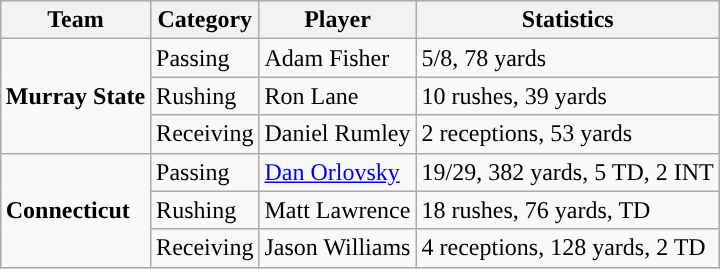<table class="wikitable" style="float: right;">
<tr>
<th>Team</th>
<th>Category</th>
<th>Player</th>
<th>Statistics</th>
</tr>
<tr>
<td rowspan=3><strong>Murray State</strong></td>
<td>Passing</td>
<td>Adam Fisher</td>
<td>5/8, 78 yards</td>
</tr>
<tr>
<td>Rushing</td>
<td>Ron Lane</td>
<td>10 rushes, 39 yards</td>
</tr>
<tr>
<td>Receiving</td>
<td>Daniel Rumley</td>
<td>2 receptions, 53 yards</td>
</tr>
<tr>
<td rowspan=3><strong>Connecticut</strong></td>
<td>Passing</td>
<td><a href='#'>Dan Orlovsky</a></td>
<td>19/29, 382 yards, 5 TD, 2 INT</td>
</tr>
<tr>
<td>Rushing</td>
<td>Matt Lawrence</td>
<td>18 rushes, 76 yards, TD</td>
</tr>
<tr>
<td>Receiving</td>
<td>Jason Williams</td>
<td>4 receptions, 128 yards, 2 TD</td>
</tr>
</table>
